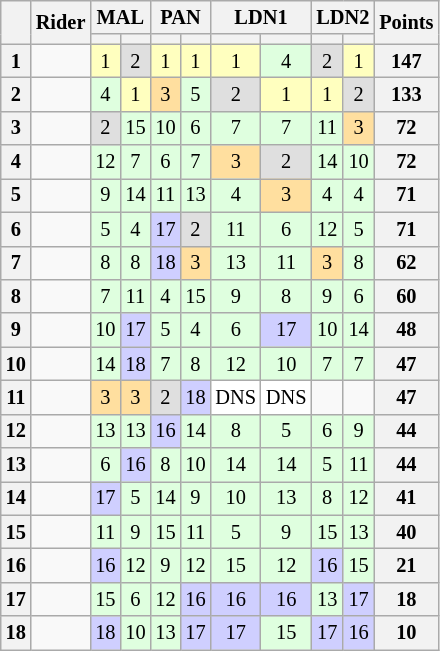<table class="wikitable plainrowheaders" style="font-size:85%; text-align:center">
<tr>
<th rowspan=2 style="vertical-align:middle"></th>
<th rowspan=2 style="vertical-align:middle">Rider</th>
<th colspan=2>MAL<br></th>
<th colspan=2>PAN<br></th>
<th colspan=2>LDN1<br></th>
<th colspan=2>LDN2<br></th>
<th rowspan=2 style="vertical-align:middle">Points</th>
</tr>
<tr>
<th></th>
<th></th>
<th></th>
<th></th>
<th></th>
<th></th>
<th></th>
<th></th>
</tr>
<tr>
<th>1</th>
<td style="text-align:left"> </td>
<td style="background:#FFFFBF;">1</td>
<td style="background:#DFDFDF;">2</td>
<td style="background:#FFFFBF;">1</td>
<td style="background:#FFFFBF;">1</td>
<td style="background:#FFFFBF;">1</td>
<td style="background:#dfffdf;">4</td>
<td style="background:#DFDFDF;">2</td>
<td style="background:#FFFFBF;">1</td>
<th>147</th>
</tr>
<tr>
<th>2</th>
<td style="text-align:left"></td>
<td style="background:#dfffdf;">4</td>
<td style="background:#FFFFBF;">1</td>
<td style="background:#ffdf9f;">3</td>
<td style="background:#dfffdf;">5</td>
<td style="background:#DFDFDF;">2</td>
<td style="background:#FFFFBF;">1</td>
<td style="background:#FFFFBF;">1</td>
<td style="background:#DFDFDF;">2</td>
<th>133</th>
</tr>
<tr>
<th>3</th>
<td style="text-align:left"></td>
<td style="background:#DFDFDF;">2</td>
<td style="background:#dfffdf;">15</td>
<td style="background:#dfffdf;">10</td>
<td style="background:#dfffdf;">6</td>
<td style="background:#dfffdf;">7</td>
<td style="background:#dfffdf;">7</td>
<td style="background:#dfffdf;">11</td>
<td style="background:#ffdf9f;">3</td>
<th>72</th>
</tr>
<tr>
<th>4</th>
<td style="text-align:left"></td>
<td style="background:#dfffdf;">12</td>
<td style="background:#dfffdf;">7</td>
<td style="background:#dfffdf;">6</td>
<td style="background:#dfffdf;">7</td>
<td style="background:#ffdf9f;">3</td>
<td style="background:#DFDFDF;">2</td>
<td style="background:#dfffdf;">14</td>
<td style="background:#dfffdf;">10</td>
<th>72</th>
</tr>
<tr>
<th>5</th>
<td style="text-align:left"></td>
<td style="background:#dfffdf;">9</td>
<td style="background:#dfffdf;">14</td>
<td style="background:#dfffdf;">11</td>
<td style="background:#dfffdf;">13</td>
<td style="background:#dfffdf;">4</td>
<td style="background:#ffdf9f;">3</td>
<td style="background:#dfffdf;">4</td>
<td style="background:#dfffdf;">4</td>
<th>71</th>
</tr>
<tr>
<th>6</th>
<td style="text-align:left"></td>
<td style="background:#dfffdf;">5</td>
<td style="background:#dfffdf;">4</td>
<td style="background:#cfcfff;">17</td>
<td style="background:#DFDFDF;">2</td>
<td style="background:#dfffdf;">11</td>
<td style="background:#dfffdf;">6</td>
<td style="background:#dfffdf;">12</td>
<td style="background:#dfffdf;">5</td>
<th>71</th>
</tr>
<tr>
<th>7</th>
<td style="text-align:left"></td>
<td style="background:#dfffdf;">8</td>
<td style="background:#dfffdf;">8</td>
<td style="background:#cfcfff;">18</td>
<td style="background:#ffdf9f;">3</td>
<td style="background:#dfffdf;">13</td>
<td style="background:#dfffdf;">11</td>
<td style="background:#ffdf9f;">3</td>
<td style="background:#dfffdf;">8</td>
<th>62</th>
</tr>
<tr>
<th>8</th>
<td style="text-align:left"></td>
<td style="background:#dfffdf;">7</td>
<td style="background:#dfffdf;">11</td>
<td style="background:#dfffdf;">4</td>
<td style="background:#dfffdf;">15</td>
<td style="background:#dfffdf;">9</td>
<td style="background:#dfffdf;">8</td>
<td style="background:#dfffdf;">9</td>
<td style="background:#dfffdf;">6</td>
<th>60</th>
</tr>
<tr>
<th>9</th>
<td style="text-align:left"></td>
<td style="background:#dfffdf;">10</td>
<td style="background:#cfcfff;">17</td>
<td style="background:#dfffdf;">5</td>
<td style="background:#dfffdf;">4</td>
<td style="background:#dfffdf;">6</td>
<td style="background:#cfcfff;">17</td>
<td style="background:#dfffdf;">10</td>
<td style="background:#dfffdf;">14</td>
<th>48</th>
</tr>
<tr>
<th>10</th>
<td style="text-align:left"></td>
<td style="background:#dfffdf;">14</td>
<td style="background:#cfcfff;">18</td>
<td style="background:#dfffdf;">7</td>
<td style="background:#dfffdf;">8</td>
<td style="background:#dfffdf;">12</td>
<td style="background:#dfffdf;">10</td>
<td style="background:#dfffdf;">7</td>
<td style="background:#dfffdf;">7</td>
<th>47</th>
</tr>
<tr>
<th>11</th>
<td style="text-align:left"></td>
<td style="background:#ffdf9f;">3</td>
<td style="background:#ffdf9f;">3</td>
<td style="background:#DFDFDF;">2</td>
<td style="background:#cfcfff;">18</td>
<td style="background:#ffffff;">DNS</td>
<td style="background:#ffffff;">DNS</td>
<td></td>
<td></td>
<th>47</th>
</tr>
<tr>
<th>12</th>
<td style="text-align:left"></td>
<td style="background:#dfffdf;">13</td>
<td style="background:#dfffdf;">13</td>
<td style="background:#cfcfff;">16</td>
<td style="background:#dfffdf;">14</td>
<td style="background:#dfffdf;">8</td>
<td style="background:#dfffdf;">5</td>
<td style="background:#dfffdf;">6</td>
<td style="background:#dfffdf;">9</td>
<th>44</th>
</tr>
<tr>
<th>13</th>
<td style="text-align:left"></td>
<td style="background:#dfffdf;">6</td>
<td style="background:#cfcfff;">16</td>
<td style="background:#dfffdf;">8</td>
<td style="background:#dfffdf;">10</td>
<td style="background:#dfffdf;">14</td>
<td style="background:#dfffdf;">14</td>
<td style="background:#dfffdf;">5</td>
<td style="background:#dfffdf;">11</td>
<th>44</th>
</tr>
<tr>
<th>14</th>
<td style="text-align:left"></td>
<td style="background:#cfcfff;">17</td>
<td style="background:#dfffdf;">5</td>
<td style="background:#dfffdf;">14</td>
<td style="background:#dfffdf;">9</td>
<td style="background:#dfffdf;">10</td>
<td style="background:#dfffdf;">13</td>
<td style="background:#dfffdf;">8</td>
<td style="background:#dfffdf;">12</td>
<th>41</th>
</tr>
<tr>
<th>15</th>
<td style="text-align:left"></td>
<td style="background:#dfffdf;">11</td>
<td style="background:#dfffdf;">9</td>
<td style="background:#dfffdf;">15</td>
<td style="background:#dfffdf;">11</td>
<td style="background:#dfffdf;">5</td>
<td style="background:#dfffdf;">9</td>
<td style="background:#dfffdf;">15</td>
<td style="background:#dfffdf;">13</td>
<th>40</th>
</tr>
<tr>
<th>16</th>
<td style="text-align:left"></td>
<td style="background:#cfcfff;">16</td>
<td style="background:#dfffdf;">12</td>
<td style="background:#dfffdf;">9</td>
<td style="background:#dfffdf;">12</td>
<td style="background:#dfffdf;">15</td>
<td style="background:#dfffdf;">12</td>
<td style="background:#cfcfff;">16</td>
<td style="background:#dfffdf;">15</td>
<th>21</th>
</tr>
<tr>
<th>17</th>
<td style="text-align:left"></td>
<td style="background:#dfffdf;">15</td>
<td style="background:#dfffdf;">6</td>
<td style="background:#dfffdf;">12</td>
<td style="background:#cfcfff;">16</td>
<td style="background:#cfcfff;">16</td>
<td style="background:#cfcfff;">16</td>
<td style="background:#dfffdf;">13</td>
<td style="background:#cfcfff;">17</td>
<th>18</th>
</tr>
<tr>
<th>18</th>
<td style="text-align:left"></td>
<td style="background:#cfcfff;">18</td>
<td style="background:#dfffdf;">10</td>
<td style="background:#dfffdf;">13</td>
<td style="background:#cfcfff;">17</td>
<td style="background:#cfcfff;">17</td>
<td style="background:#dfffdf;">15</td>
<td style="background:#cfcfff;">17</td>
<td style="background:#cfcfff;">16</td>
<th>10</th>
</tr>
</table>
